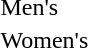<table>
<tr>
<td>Men's <br></td>
<td></td>
<td></td>
<td></td>
</tr>
<tr>
<td>Women's <br></td>
<td></td>
<td></td>
<td></td>
</tr>
</table>
